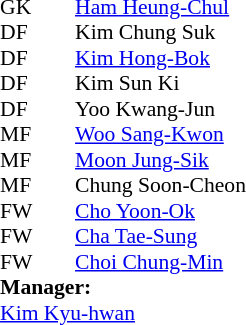<table cellspacing="0" cellpadding="0" style="font-size:90%; margin:0.2em auto;">
<tr>
<th width="25"></th>
<th width="25"></th>
</tr>
<tr>
<td>GK</td>
<td><strong> </strong></td>
<td><a href='#'>Ham Heung-Chul</a></td>
</tr>
<tr>
<td>DF</td>
<td><strong> </strong></td>
<td>Kim Chung Suk</td>
</tr>
<tr>
<td>DF</td>
<td><strong> </strong></td>
<td><a href='#'>Kim Hong-Bok</a></td>
</tr>
<tr>
<td>DF</td>
<td><strong> </strong></td>
<td>Kim Sun Ki</td>
</tr>
<tr>
<td>DF</td>
<td><strong> </strong></td>
<td>Yoo Kwang-Jun</td>
</tr>
<tr>
<td>MF</td>
<td><strong> </strong></td>
<td><a href='#'>Woo Sang-Kwon</a></td>
</tr>
<tr>
<td>MF</td>
<td><strong> </strong></td>
<td><a href='#'>Moon Jung-Sik</a></td>
</tr>
<tr>
<td>MF</td>
<td><strong> </strong></td>
<td>Chung Soon-Cheon</td>
</tr>
<tr>
<td>FW</td>
<td><strong> </strong></td>
<td><a href='#'>Cho Yoon-Ok</a></td>
</tr>
<tr>
<td>FW</td>
<td><strong> </strong></td>
<td><a href='#'>Cha Tae-Sung</a></td>
</tr>
<tr>
<td>FW</td>
<td><strong> </strong></td>
<td><a href='#'>Choi Chung-Min</a></td>
</tr>
<tr>
<td colspan=3><strong>Manager:</strong></td>
</tr>
<tr>
<td colspan=4><a href='#'>Kim Kyu-hwan</a></td>
</tr>
</table>
